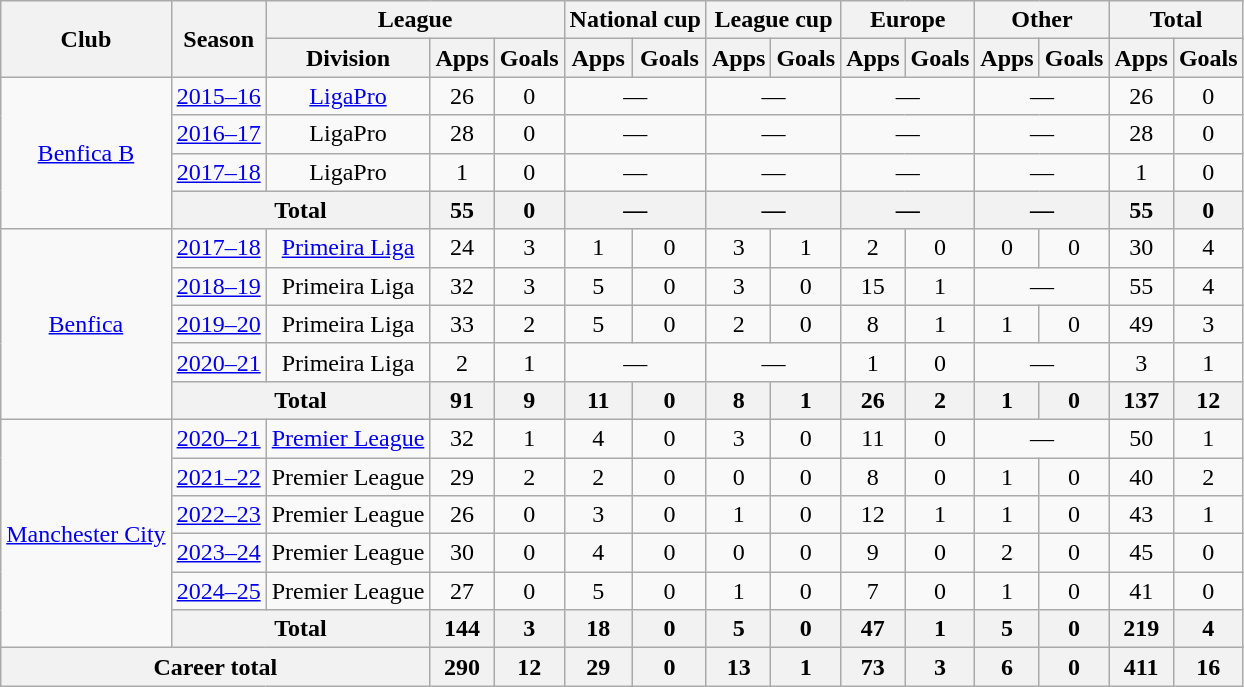<table class="wikitable" style="text-align: center;">
<tr>
<th rowspan="2">Club</th>
<th rowspan="2">Season</th>
<th colspan="3">League</th>
<th colspan="2">National cup</th>
<th colspan="2">League cup</th>
<th colspan="2">Europe</th>
<th colspan="2">Other</th>
<th colspan="2">Total</th>
</tr>
<tr>
<th>Division</th>
<th>Apps</th>
<th>Goals</th>
<th>Apps</th>
<th>Goals</th>
<th>Apps</th>
<th>Goals</th>
<th>Apps</th>
<th>Goals</th>
<th>Apps</th>
<th>Goals</th>
<th>Apps</th>
<th>Goals</th>
</tr>
<tr>
<td rowspan="4"><a href='#'>Benfica B</a></td>
<td><a href='#'>2015–16</a></td>
<td><a href='#'>LigaPro</a></td>
<td>26</td>
<td>0</td>
<td colspan="2">—</td>
<td colspan="2">—</td>
<td colspan="2">—</td>
<td colspan="2">—</td>
<td>26</td>
<td>0</td>
</tr>
<tr>
<td><a href='#'>2016–17</a></td>
<td>LigaPro</td>
<td>28</td>
<td>0</td>
<td colspan="2">—</td>
<td colspan="2">—</td>
<td colspan="2">—</td>
<td colspan="2">—</td>
<td>28</td>
<td>0</td>
</tr>
<tr>
<td><a href='#'>2017–18</a></td>
<td>LigaPro</td>
<td>1</td>
<td>0</td>
<td colspan="2">—</td>
<td colspan="2">—</td>
<td colspan="2">—</td>
<td colspan="2">—</td>
<td>1</td>
<td>0</td>
</tr>
<tr>
<th colspan="2">Total</th>
<th>55</th>
<th>0</th>
<th colspan="2">—</th>
<th colspan="2">—</th>
<th colspan="2">—</th>
<th colspan="2">—</th>
<th>55</th>
<th>0</th>
</tr>
<tr>
<td rowspan="5"><a href='#'>Benfica</a></td>
<td><a href='#'>2017–18</a></td>
<td><a href='#'>Primeira Liga</a></td>
<td>24</td>
<td>3</td>
<td>1</td>
<td>0</td>
<td>3</td>
<td>1</td>
<td>2</td>
<td>0</td>
<td>0</td>
<td>0</td>
<td>30</td>
<td>4</td>
</tr>
<tr>
<td><a href='#'>2018–19</a></td>
<td>Primeira Liga</td>
<td>32</td>
<td>3</td>
<td>5</td>
<td>0</td>
<td>3</td>
<td>0</td>
<td>15</td>
<td>1</td>
<td colspan="2">—</td>
<td>55</td>
<td>4</td>
</tr>
<tr>
<td><a href='#'>2019–20</a></td>
<td>Primeira Liga</td>
<td>33</td>
<td>2</td>
<td>5</td>
<td>0</td>
<td>2</td>
<td>0</td>
<td>8</td>
<td>1</td>
<td>1</td>
<td>0</td>
<td>49</td>
<td>3</td>
</tr>
<tr>
<td><a href='#'>2020–21</a></td>
<td>Primeira Liga</td>
<td>2</td>
<td>1</td>
<td colspan="2">—</td>
<td colspan="2">—</td>
<td>1</td>
<td>0</td>
<td colspan="2">—</td>
<td>3</td>
<td>1</td>
</tr>
<tr>
<th colspan="2">Total</th>
<th>91</th>
<th>9</th>
<th>11</th>
<th>0</th>
<th>8</th>
<th>1</th>
<th>26</th>
<th>2</th>
<th>1</th>
<th>0</th>
<th>137</th>
<th>12</th>
</tr>
<tr>
<td rowspan="6"><a href='#'>Manchester City</a></td>
<td><a href='#'>2020–21</a></td>
<td><a href='#'>Premier League</a></td>
<td>32</td>
<td>1</td>
<td>4</td>
<td>0</td>
<td>3</td>
<td>0</td>
<td>11</td>
<td>0</td>
<td colspan="2">—</td>
<td>50</td>
<td>1</td>
</tr>
<tr>
<td><a href='#'>2021–22</a></td>
<td>Premier League</td>
<td>29</td>
<td>2</td>
<td>2</td>
<td>0</td>
<td>0</td>
<td>0</td>
<td>8</td>
<td>0</td>
<td>1</td>
<td>0</td>
<td>40</td>
<td>2</td>
</tr>
<tr>
<td><a href='#'>2022–23</a></td>
<td>Premier League</td>
<td>26</td>
<td>0</td>
<td>3</td>
<td>0</td>
<td>1</td>
<td>0</td>
<td>12</td>
<td>1</td>
<td>1</td>
<td>0</td>
<td>43</td>
<td>1</td>
</tr>
<tr>
<td><a href='#'>2023–24</a></td>
<td>Premier League</td>
<td>30</td>
<td>0</td>
<td>4</td>
<td>0</td>
<td>0</td>
<td>0</td>
<td>9</td>
<td>0</td>
<td>2</td>
<td>0</td>
<td>45</td>
<td>0</td>
</tr>
<tr>
<td><a href='#'>2024–25</a></td>
<td>Premier League</td>
<td>27</td>
<td>0</td>
<td>5</td>
<td>0</td>
<td>1</td>
<td>0</td>
<td>7</td>
<td>0</td>
<td>1</td>
<td>0</td>
<td>41</td>
<td>0</td>
</tr>
<tr>
<th colspan="2">Total</th>
<th>144</th>
<th>3</th>
<th>18</th>
<th>0</th>
<th>5</th>
<th>0</th>
<th>47</th>
<th>1</th>
<th>5</th>
<th>0</th>
<th>219</th>
<th>4</th>
</tr>
<tr>
<th colspan="3">Career total</th>
<th>290</th>
<th>12</th>
<th>29</th>
<th>0</th>
<th>13</th>
<th>1</th>
<th>73</th>
<th>3</th>
<th>6</th>
<th>0</th>
<th>411</th>
<th>16</th>
</tr>
</table>
